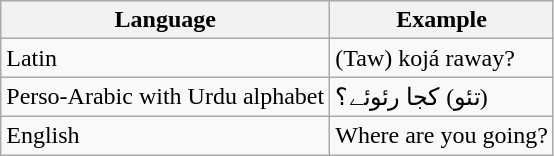<table class="wikitable">
<tr>
<th>Language</th>
<th>Example</th>
</tr>
<tr>
<td>Latin</td>
<td>(Taw) kojá raway?</td>
</tr>
<tr>
<td>Perso-Arabic with Urdu alphabet</td>
<td>تئو) کجا رئوئے؟)</td>
</tr>
<tr>
<td>English</td>
<td>Where are you going?</td>
</tr>
</table>
